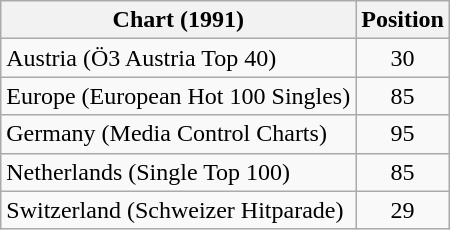<table class="wikitable sortable">
<tr>
<th>Chart (1991)</th>
<th>Position</th>
</tr>
<tr>
<td>Austria (Ö3 Austria Top 40)</td>
<td align="center">30</td>
</tr>
<tr>
<td>Europe (European Hot 100 Singles)</td>
<td style="text-align:center;">85</td>
</tr>
<tr>
<td>Germany (Media Control Charts) </td>
<td align="center">95</td>
</tr>
<tr>
<td>Netherlands (Single Top 100)</td>
<td align="center">85</td>
</tr>
<tr>
<td>Switzerland (Schweizer Hitparade) </td>
<td align="center">29</td>
</tr>
</table>
